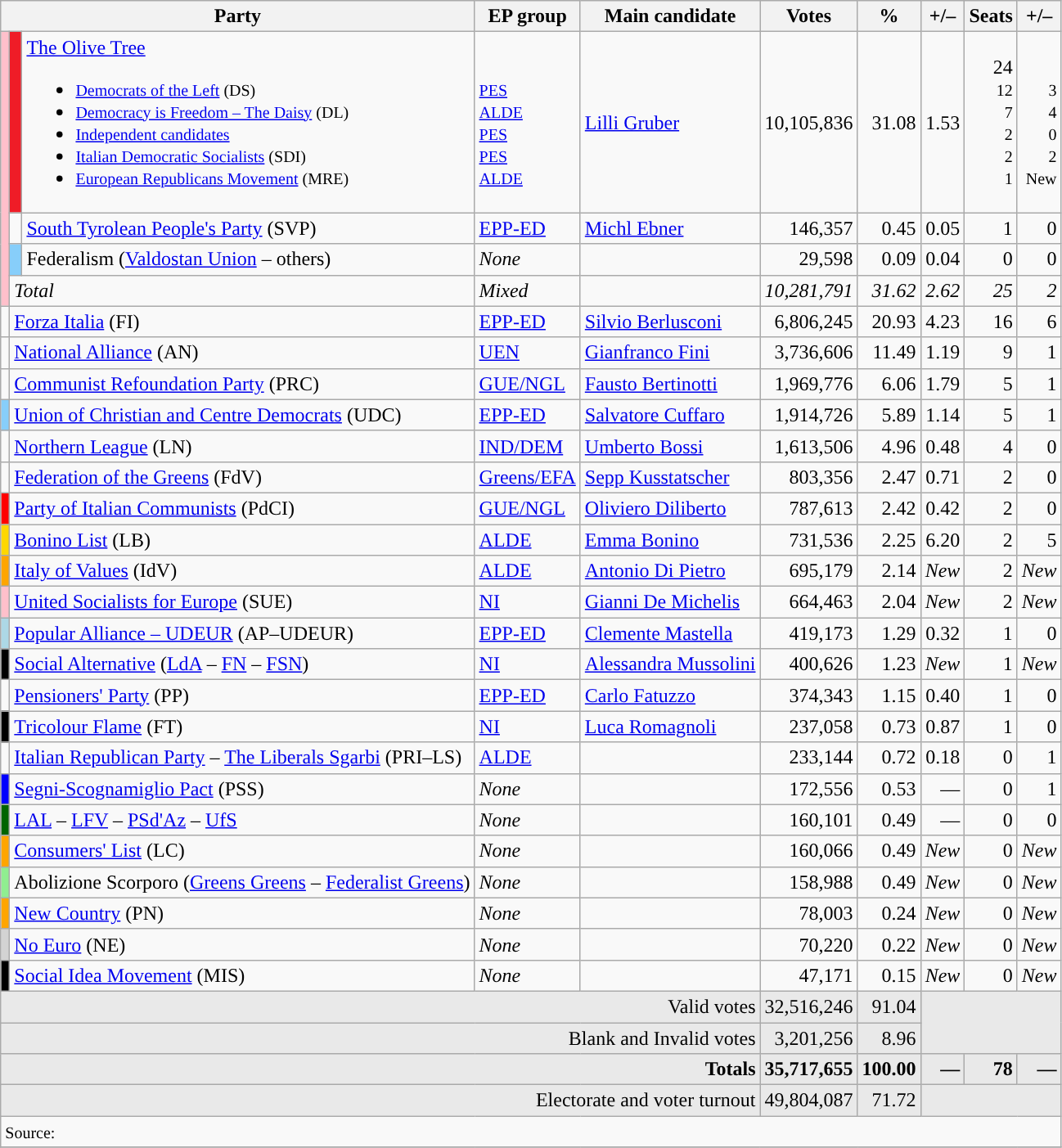<table class=wikitable style=text-align:right>
<tr>
<th colspan="3">Party</th>
<th>EP group</th>
<th>Main candidate</th>
<th>Votes</th>
<th>%</th>
<th>+/–</th>
<th>Seats</th>
<th>+/–</th>
</tr>
<tr>
<td rowspan=4 style="background-color:pink"></td>
<td style="background-color:#EF1C27"></td>
<td align="left"><a href='#'>The Olive Tree</a><br><ul><li><small><a href='#'>Democrats of the Left</a> (DS)</small></li><li><small><a href='#'>Democracy is Freedom – The Daisy</a> (DL)</small></li><li><small><a href='#'>Independent candidates</a></small></li><li><small><a href='#'>Italian Democratic Socialists</a> (SDI)</small></li><li><small><a href='#'>European Republicans Movement</a> (MRE)</small></li></ul></td>
<td align="left"><br> <small><a href='#'>PES</a></small> <br> <small><a href='#'>ALDE</a></small> <br> <small><a href='#'>PES</a></small> <br> <small><a href='#'>PES</a></small> <br> <small><a href='#'>ALDE</a></small></td>
<td align="left"><a href='#'>Lilli Gruber</a></td>
<td align="right">10,105,836</td>
<td align="right">31.08</td>
<td align="right">1.53 </td>
<td align="right">24 <br><small>12</small><br><small>7</small><br><small>2</small><br><small>2</small><br><small>1</small></td>
<td align="right"><br><small>3 </small><br><small>4 </small><br><small>0 </small><br><small>2 </small><br><small>New</small></td>
</tr>
<tr>
<td style="background-color:"></td>
<td align="left"><a href='#'>South Tyrolean People's Party</a> (SVP)</td>
<td align="left"><a href='#'>EPP-ED</a></td>
<td align="left"><a href='#'>Michl Ebner</a></td>
<td align="right">146,357</td>
<td align="right">0.45</td>
<td align="right">0.05 </td>
<td align="right">1</td>
<td align="right">0 </td>
</tr>
<tr>
<td style="background-color:lightskyblue"></td>
<td align="left">Federalism (<a href='#'>Valdostan Union</a> – others)</td>
<td align="left"><em>None</em></td>
<td align="left"></td>
<td align="right">29,598</td>
<td align="right">0.09</td>
<td align="right">0.04 </td>
<td align="right">0</td>
<td align="right">0 </td>
</tr>
<tr>
<td align=left colspan=2><em>Total</em></td>
<td align=left><em>Mixed</em></td>
<td align="left"></td>
<td align="right"><em>10,281,791</em></td>
<td align="right"><em>31.62</em></td>
<td align="right"><em>2.62</em> </td>
<td align="right"><em>25</em></td>
<td align="right"><em>2</em> </td>
</tr>
<tr>
<td style="background-color:"></td>
<td colspan="2" align="left"><a href='#'>Forza Italia</a> (FI)</td>
<td align="left"><a href='#'>EPP-ED</a></td>
<td align="left"><a href='#'>Silvio Berlusconi</a></td>
<td align="right">6,806,245</td>
<td align="right">20.93</td>
<td align="right">4.23 </td>
<td align="right">16</td>
<td align="right">6 </td>
</tr>
<tr>
<td style="background-color:"></td>
<td colspan="2" align="left"><a href='#'>National Alliance</a> (AN)</td>
<td align="left"><a href='#'>UEN</a></td>
<td align="left"><a href='#'>Gianfranco Fini</a></td>
<td align="right">3,736,606</td>
<td align="right">11.49</td>
<td align="right">1.19 </td>
<td align="right">9</td>
<td align="right">1 </td>
</tr>
<tr>
<td style="background-color:"></td>
<td colspan="2" align="left"><a href='#'>Communist Refoundation Party</a> (PRC)</td>
<td align="left"><a href='#'>GUE/NGL</a></td>
<td align="left"><a href='#'>Fausto Bertinotti</a></td>
<td align="right">1,969,776</td>
<td align="right">6.06</td>
<td align="right">1.79 </td>
<td align="right">5</td>
<td align="right">1 </td>
</tr>
<tr>
<td style="background-color:lightskyblue"></td>
<td colspan="2" align="left"><a href='#'>Union of Christian and Centre Democrats</a> (UDC)</td>
<td align="left"><a href='#'>EPP-ED</a></td>
<td align="left"><a href='#'>Salvatore Cuffaro</a></td>
<td align="right">1,914,726</td>
<td align="right">5.89</td>
<td align="right">1.14 </td>
<td align="right">5</td>
<td align="right">1 </td>
</tr>
<tr>
<td style="background-color:"></td>
<td colspan="2" align="left"><a href='#'>Northern League</a> (LN)</td>
<td align="left"><a href='#'>IND/DEM</a></td>
<td align="left"><a href='#'>Umberto Bossi</a></td>
<td align="right">1,613,506</td>
<td align="right">4.96</td>
<td align="right">0.48 </td>
<td align="right">4</td>
<td align="right">0 </td>
</tr>
<tr>
<td style="background-color:"></td>
<td colspan="2" align="left"><a href='#'>Federation of the Greens</a> (FdV)</td>
<td align="left"><a href='#'>Greens/EFA</a></td>
<td align="left"><a href='#'>Sepp Kusstatscher</a></td>
<td align="right">803,356</td>
<td align="right">2.47</td>
<td align="right">0.71 </td>
<td align="right">2</td>
<td align="right">0 </td>
</tr>
<tr>
<td style="background-color:red"></td>
<td colspan="2" align="left"><a href='#'>Party of Italian Communists</a> (PdCI)</td>
<td align="left"><a href='#'>GUE/NGL</a></td>
<td align="left"><a href='#'>Oliviero Diliberto</a></td>
<td align="right">787,613</td>
<td align="right">2.42</td>
<td align="right">0.42 </td>
<td align="right">2</td>
<td align="right">0 </td>
</tr>
<tr>
<td style="background-color:gold"></td>
<td colspan="2" align="left"><a href='#'>Bonino List</a> (LB)</td>
<td align="left"><a href='#'>ALDE</a></td>
<td align="left"><a href='#'>Emma Bonino</a></td>
<td align="right">731,536</td>
<td align="right">2.25</td>
<td align="right">6.20 </td>
<td align="right">2</td>
<td align="right">5 </td>
</tr>
<tr>
<td style="background-color:orange"></td>
<td colspan="2" align="left"><a href='#'>Italy of Values</a> (IdV)</td>
<td align="left"><a href='#'>ALDE</a></td>
<td align="left"><a href='#'>Antonio Di Pietro</a></td>
<td align="right">695,179</td>
<td align="right">2.14</td>
<td align="right"><em>New</em></td>
<td align="right">2</td>
<td align="right"><em>New</em></td>
</tr>
<tr>
<td style="background-color:pink"></td>
<td colspan="2" align="left"><a href='#'>United Socialists for Europe</a> (SUE)</td>
<td align="left"><a href='#'>NI</a></td>
<td align="left"><a href='#'>Gianni De Michelis</a></td>
<td align="right">664,463</td>
<td align="right">2.04</td>
<td align="right"><em>New</em></td>
<td align="right">2</td>
<td align="right"><em>New</em></td>
</tr>
<tr>
<td style="background-color:lightblue"></td>
<td colspan="2" align="left"><a href='#'>Popular Alliance – UDEUR</a> (AP–UDEUR)</td>
<td align="left"><a href='#'>EPP-ED</a></td>
<td align="left"><a href='#'>Clemente Mastella</a></td>
<td align="right">419,173</td>
<td align="right">1.29</td>
<td align="right">0.32 </td>
<td align="right">1</td>
<td align="right">0 </td>
</tr>
<tr>
<td style="background-color:black"></td>
<td colspan="2" align="left"><a href='#'>Social Alternative</a> (<a href='#'>LdA</a> – <a href='#'>FN</a> – <a href='#'>FSN</a>)</td>
<td align="left"><a href='#'>NI</a></td>
<td align="left"><a href='#'>Alessandra Mussolini</a></td>
<td align="right">400,626</td>
<td align="right">1.23</td>
<td align="right"><em>New</em></td>
<td align="right">1</td>
<td align="right"><em>New</em></td>
</tr>
<tr>
<td style="background-color:"></td>
<td colspan="2" align="left"><a href='#'>Pensioners' Party</a> (PP)</td>
<td align="left"><a href='#'>EPP-ED</a></td>
<td align="left"><a href='#'>Carlo Fatuzzo</a></td>
<td align="right">374,343</td>
<td align="right">1.15</td>
<td align="right">0.40 </td>
<td align="right">1</td>
<td align="right">0 </td>
</tr>
<tr>
<td style="background-color:black"></td>
<td colspan="2" align="left"><a href='#'>Tricolour Flame</a> (FT)</td>
<td align="left"><a href='#'>NI</a></td>
<td align="left"><a href='#'>Luca Romagnoli</a></td>
<td align="right">237,058</td>
<td align="right">0.73</td>
<td align="right">0.87 </td>
<td align="right">1</td>
<td align="right">0 </td>
</tr>
<tr>
<td style="background-color:"></td>
<td colspan="2" align="left"><a href='#'>Italian Republican Party</a> – <a href='#'>The Liberals Sgarbi</a> (PRI–LS)</td>
<td align="left"><a href='#'>ALDE</a></td>
<td align="left"></td>
<td align="right">233,144</td>
<td align="right">0.72</td>
<td align="right">0.18 </td>
<td align="right">0</td>
<td align="right">1 </td>
</tr>
<tr>
<td style="background-color:blue"></td>
<td colspan="2" align="left"><a href='#'>Segni-Scognamiglio Pact</a> (PSS)</td>
<td align="left"><em>None</em></td>
<td align="left"></td>
<td align="right">172,556</td>
<td align="right">0.53</td>
<td align="right">—</td>
<td align="right">0</td>
<td align="right">1 </td>
</tr>
<tr>
<td style="background-color:darkgreen"></td>
<td colspan="2" align="left"><a href='#'>LAL</a> – <a href='#'>LFV</a> – <a href='#'>PSd'Az</a> – <a href='#'>UfS</a></td>
<td align="left"><em>None</em></td>
<td align="left"></td>
<td align="right">160,101</td>
<td align="right">0.49</td>
<td align="right">—</td>
<td align="right">0</td>
<td align="right">0 </td>
</tr>
<tr>
<td style="background-color:orange"></td>
<td colspan="2" align="left"><a href='#'>Consumers' List</a>  (LC)</td>
<td align="left"><em>None</em></td>
<td align="left"></td>
<td align="right">160,066</td>
<td align="right">0.49</td>
<td align="right"><em>New</em></td>
<td align="right">0</td>
<td align="right"><em>New</em></td>
</tr>
<tr>
<td style="background-color:lightgreen"></td>
<td colspan="2" align="left">Abolizione Scorporo (<a href='#'>Greens Greens</a> – <a href='#'>Federalist Greens</a>)</td>
<td align="left"><em>None</em></td>
<td align="left"></td>
<td align="right">158,988</td>
<td align="right">0.49</td>
<td align="right"><em>New</em></td>
<td align="right">0</td>
<td align="right"><em>New</em></td>
</tr>
<tr>
<td style="background-color:orange"></td>
<td colspan="2" align="left"><a href='#'>New Country</a> (PN)</td>
<td align="left"><em>None</em></td>
<td align="left"></td>
<td align="right">78,003</td>
<td align="right">0.24</td>
<td align="right"><em>New</em></td>
<td align="right">0</td>
<td align="right"><em>New</em></td>
</tr>
<tr>
<td style="background-color:lightgrey"></td>
<td colspan="2" align="left"><a href='#'>No Euro</a> (NE)</td>
<td align="left"><em>None</em></td>
<td align="left"></td>
<td align="right">70,220</td>
<td align="right">0.22</td>
<td align="right"><em>New</em></td>
<td align="right">0</td>
<td align="right"><em>New</em></td>
</tr>
<tr>
<td style="background-color:black"></td>
<td colspan="2" align="left"><a href='#'>Social Idea Movement</a> (MIS)</td>
<td align="left"><em>None</em></td>
<td align="left"></td>
<td align="right">47,171</td>
<td align="right">0.15</td>
<td align="right"><em>New</em></td>
<td align="right">0</td>
<td align="right"><em>New</em></td>
</tr>
<tr style="background-color:#E9E9E9">
<td align="right" colspan="5">Valid votes</td>
<td>32,516,246</td>
<td>91.04</td>
<td colspan="3" rowspan="2"></td>
</tr>
<tr style="background-color:#E9E9E9">
<td align="right" colspan="5">Blank and Invalid votes</td>
<td>3,201,256</td>
<td>8.96</td>
</tr>
<tr style="background-color:#E9E9E9">
<td align="right" colspan="5"><strong>Totals</strong></td>
<td><strong>35,717,655</strong></td>
<td><strong>100.00</strong></td>
<td><strong>—</strong></td>
<td><strong>78</strong></td>
<td><strong>—</strong></td>
</tr>
<tr style="background-color:#E9E9E9">
<td colspan="5">Electorate and voter turnout</td>
<td>49,804,087</td>
<td>71.72</td>
<td colspan="3"></td>
</tr>
<tr>
<td align="left" colspan="10"><small>Source: </small></td>
</tr>
<tr>
</tr>
</table>
